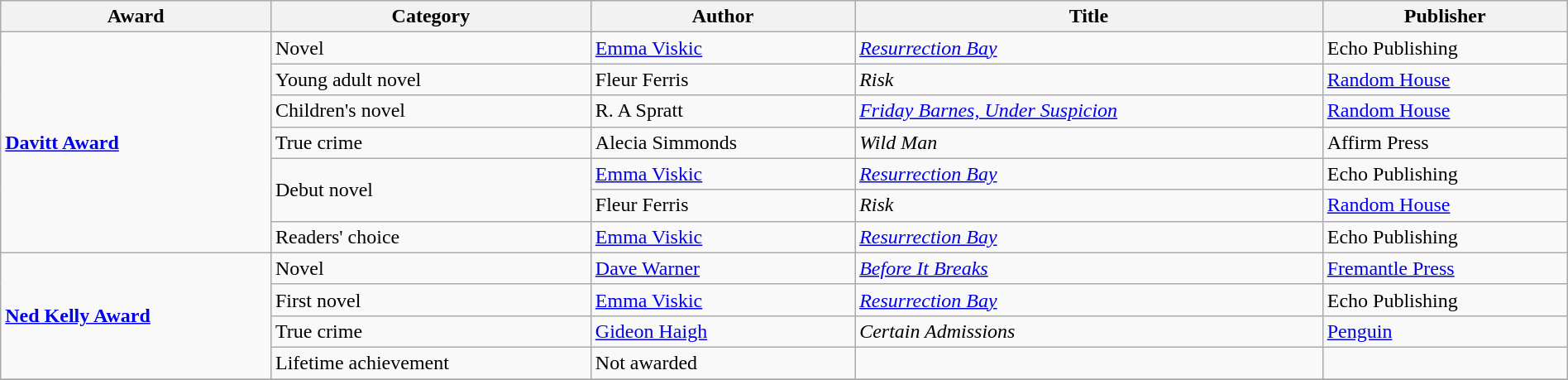<table class="wikitable" width=100%>
<tr>
<th>Award</th>
<th>Category</th>
<th>Author</th>
<th>Title</th>
<th>Publisher</th>
</tr>
<tr>
<td rowspan=7><strong><a href='#'>Davitt Award</a></strong></td>
<td>Novel</td>
<td><a href='#'>Emma Viskic</a></td>
<td><em><a href='#'>Resurrection Bay</a></em></td>
<td>Echo Publishing</td>
</tr>
<tr>
<td>Young adult novel</td>
<td>Fleur Ferris</td>
<td><em>Risk</em></td>
<td><a href='#'>Random House</a></td>
</tr>
<tr>
<td>Children's novel</td>
<td>R. A Spratt</td>
<td><em><a href='#'>Friday Barnes, Under Suspicion</a></em></td>
<td><a href='#'>Random House</a></td>
</tr>
<tr>
<td>True crime</td>
<td>Alecia Simmonds</td>
<td><em>Wild Man</em></td>
<td>Affirm Press</td>
</tr>
<tr>
<td rowspan=2>Debut novel</td>
<td><a href='#'>Emma Viskic</a></td>
<td><em><a href='#'>Resurrection Bay</a></em></td>
<td>Echo Publishing</td>
</tr>
<tr>
<td>Fleur Ferris</td>
<td><em>Risk</em></td>
<td><a href='#'>Random House</a></td>
</tr>
<tr>
<td>Readers' choice</td>
<td><a href='#'>Emma Viskic</a></td>
<td><em><a href='#'>Resurrection Bay</a></em></td>
<td>Echo Publishing</td>
</tr>
<tr>
<td rowspan=4><strong><a href='#'>Ned Kelly Award</a></strong></td>
<td>Novel</td>
<td><a href='#'>Dave Warner</a></td>
<td><em><a href='#'>Before It Breaks</a></em></td>
<td><a href='#'>Fremantle Press</a></td>
</tr>
<tr>
<td>First novel</td>
<td><a href='#'>Emma Viskic</a></td>
<td><em><a href='#'>Resurrection Bay</a></em></td>
<td>Echo Publishing</td>
</tr>
<tr>
<td>True crime</td>
<td><a href='#'>Gideon Haigh</a></td>
<td><em>Certain Admissions</em></td>
<td><a href='#'>Penguin</a></td>
</tr>
<tr>
<td>Lifetime achievement</td>
<td>Not awarded</td>
<td></td>
<td></td>
</tr>
<tr>
</tr>
</table>
